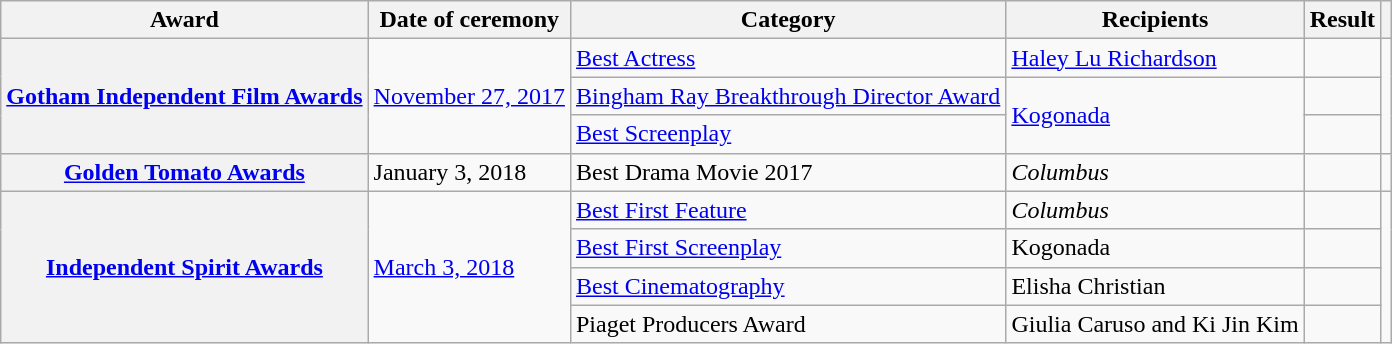<table class="wikitable plainrowheaders sortable">
<tr>
<th scope="col">Award</th>
<th scope="col">Date of ceremony</th>
<th scope="col">Category</th>
<th scope="col">Recipients</th>
<th scope="col">Result</th>
<th scope="col" class="unsortable"></th>
</tr>
<tr>
<th scope="row" rowspan="3"><a href='#'>Gotham Independent Film Awards</a></th>
<td rowspan="3"><a href='#'>November 27, 2017</a></td>
<td><a href='#'>Best Actress</a></td>
<td><a href='#'>Haley Lu Richardson</a></td>
<td></td>
<td rowspan="3" style="text-align:center;"></td>
</tr>
<tr>
<td><a href='#'>Bingham Ray Breakthrough Director Award</a></td>
<td rowspan="2"><a href='#'>Kogonada</a></td>
<td></td>
</tr>
<tr>
<td><a href='#'>Best Screenplay</a></td>
<td></td>
</tr>
<tr>
<th scope="row"><a href='#'>Golden Tomato Awards</a></th>
<td>January 3, 2018</td>
<td>Best Drama Movie 2017</td>
<td><em>Columbus</em></td>
<td></td>
<td style="text-align:center;"></td>
</tr>
<tr>
<th scope="row" rowspan="4"><a href='#'>Independent Spirit Awards</a></th>
<td rowspan="4"><a href='#'>March 3, 2018</a></td>
<td><a href='#'>Best First Feature</a></td>
<td><em>Columbus</em></td>
<td></td>
<td rowspan="4" style="text-align:center;"></td>
</tr>
<tr>
<td><a href='#'>Best First Screenplay</a></td>
<td>Kogonada</td>
<td></td>
</tr>
<tr>
<td><a href='#'>Best Cinematography</a></td>
<td>Elisha Christian</td>
<td></td>
</tr>
<tr>
<td>Piaget Producers Award</td>
<td>Giulia Caruso and Ki Jin Kim</td>
<td></td>
</tr>
</table>
